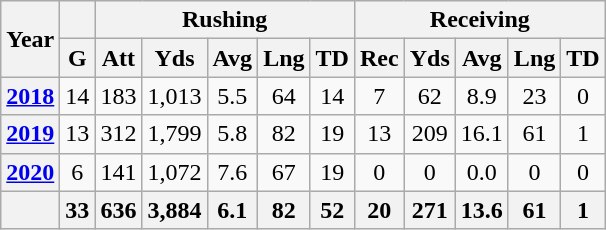<table class="wikitable">
<tr>
<th rowspan="2">Year</th>
<th></th>
<th colspan="5">Rushing</th>
<th colspan="5">Receiving</th>
</tr>
<tr align="center">
<th>G</th>
<th>Att</th>
<th>Yds</th>
<th>Avg</th>
<th>Lng</th>
<th>TD</th>
<th>Rec</th>
<th>Yds</th>
<th>Avg</th>
<th>Lng</th>
<th>TD</th>
</tr>
<tr align="center">
<th><a href='#'>2018</a></th>
<td>14</td>
<td>183</td>
<td>1,013</td>
<td>5.5</td>
<td>64</td>
<td>14</td>
<td>7</td>
<td>62</td>
<td>8.9</td>
<td>23</td>
<td>0</td>
</tr>
<tr align="center">
<th><a href='#'>2019</a></th>
<td>13</td>
<td>312</td>
<td>1,799</td>
<td>5.8</td>
<td>82</td>
<td>19</td>
<td>13</td>
<td>209</td>
<td>16.1</td>
<td>61</td>
<td>1</td>
</tr>
<tr align="center">
<th><a href='#'>2020</a></th>
<td>6</td>
<td>141</td>
<td>1,072</td>
<td>7.6</td>
<td>67</td>
<td>19</td>
<td>0</td>
<td>0</td>
<td>0.0</td>
<td>0</td>
<td>0</td>
</tr>
<tr>
<th></th>
<th>33</th>
<th>636</th>
<th>3,884</th>
<th>6.1</th>
<th>82</th>
<th>52</th>
<th>20</th>
<th>271</th>
<th>13.6</th>
<th>61</th>
<th>1</th>
</tr>
</table>
